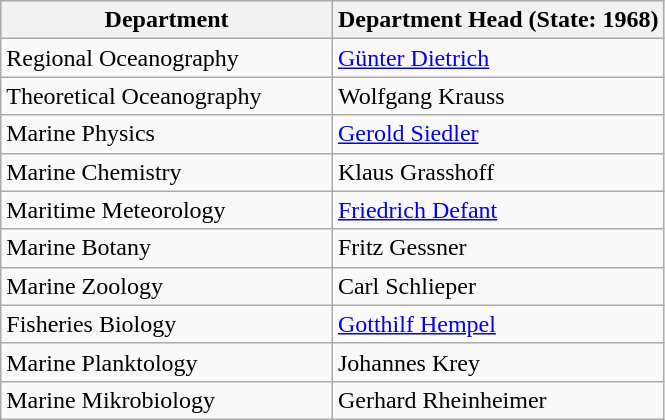<table class="wikitable sortable">
<tr class="hintergrundfarbe5">
<th width="50%" class="unsortable">Department </th>
<th width="50%" class="unsortable">Department Head (State: 1968)</th>
</tr>
<tr>
<td>Regional Oceanography</td>
<td><a href='#'>Günter Dietrich</a></td>
</tr>
<tr>
<td>Theoretical Oceanography</td>
<td>Wolfgang Krauss</td>
</tr>
<tr>
<td>Marine Physics</td>
<td><a href='#'>Gerold Siedler</a></td>
</tr>
<tr>
<td>Marine Chemistry</td>
<td>Klaus Grasshoff</td>
</tr>
<tr>
<td>Maritime Meteorology</td>
<td><a href='#'>Friedrich Defant</a></td>
</tr>
<tr>
<td>Marine Botany</td>
<td>Fritz Gessner</td>
</tr>
<tr>
<td>Marine Zoology</td>
<td>Carl Schlieper</td>
</tr>
<tr>
<td>Fisheries Biology</td>
<td><a href='#'>Gotthilf Hempel</a></td>
</tr>
<tr>
<td>Marine Planktology</td>
<td>Johannes Krey</td>
</tr>
<tr>
<td>Marine Mikrobiology</td>
<td>Gerhard Rheinheimer</td>
</tr>
</table>
